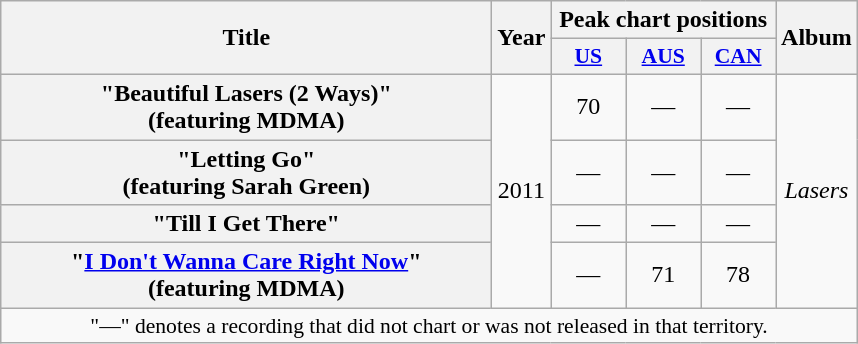<table class="wikitable plainrowheaders" style="text-align:center;">
<tr>
<th scope="col" rowspan="2" style="width:20em;">Title</th>
<th scope="col" rowspan="2">Year</th>
<th scope="col" colspan="3">Peak chart positions</th>
<th scope="col" rowspan="2">Album</th>
</tr>
<tr>
<th style="width:3em;font-size:90%;"><a href='#'>US</a><br></th>
<th style="width:3em;font-size:90%;"><a href='#'>AUS</a><br></th>
<th style="width:3em;font-size:90%;"><a href='#'>CAN</a><br></th>
</tr>
<tr>
<th scope="row">"Beautiful Lasers (2 Ways)"<br><span>(featuring MDMA)</span></th>
<td rowspan="4">2011</td>
<td>70</td>
<td>—</td>
<td>—</td>
<td rowspan="4"><em>Lasers</em></td>
</tr>
<tr>
<th scope="row">"Letting Go"<br><span>(featuring Sarah Green)</span></th>
<td>—</td>
<td>—</td>
<td>—</td>
</tr>
<tr>
<th scope="row">"Till I Get There"</th>
<td>—</td>
<td>—</td>
<td>—</td>
</tr>
<tr>
<th scope="row">"<a href='#'>I Don't Wanna Care Right Now</a>"<br><span>(featuring MDMA)</span></th>
<td>—</td>
<td>71</td>
<td>78</td>
</tr>
<tr>
<td colspan="14" style="font-size:90%">"—" denotes a recording that did not chart or was not released in that territory.</td>
</tr>
</table>
